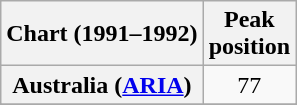<table class="wikitable sortable plainrowheaders">
<tr>
<th>Chart (1991–1992)</th>
<th>Peak<br>position</th>
</tr>
<tr>
<th scope="row">Australia (<a href='#'>ARIA</a>)</th>
<td align="center">77</td>
</tr>
<tr>
</tr>
<tr>
</tr>
<tr>
</tr>
<tr>
</tr>
</table>
